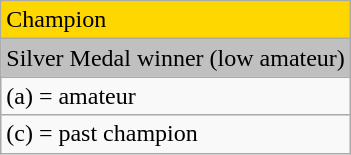<table class="wikitable">
<tr style="background:gold">
<td>Champion</td>
</tr>
<tr style="background:silver">
<td>Silver Medal winner (low amateur)</td>
</tr>
<tr>
<td>(a) = amateur</td>
</tr>
<tr>
<td>(c) = past champion</td>
</tr>
</table>
